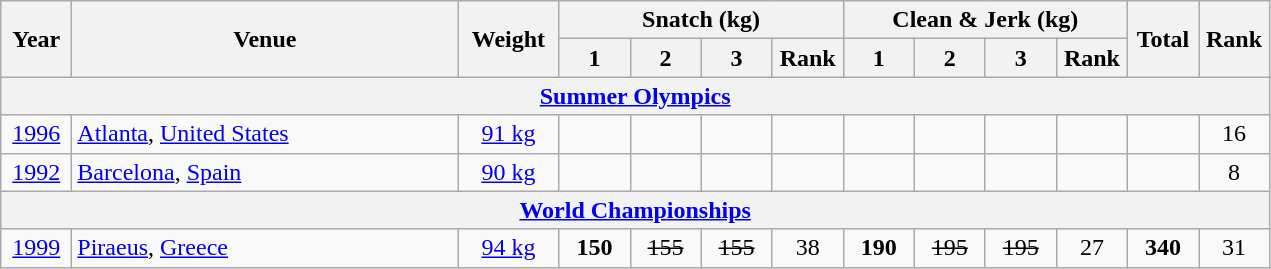<table class="wikitable" style="text-align:center;">
<tr>
<th rowspan=2 width=40>Year</th>
<th rowspan=2 width=250>Venue</th>
<th rowspan=2 width=60>Weight</th>
<th colspan=4>Snatch (kg)</th>
<th colspan=4>Clean & Jerk (kg)</th>
<th rowspan=2 width=40>Total</th>
<th rowspan=2 width=40>Rank</th>
</tr>
<tr>
<th width=40>1</th>
<th width=40>2</th>
<th width=40>3</th>
<th width=40>Rank</th>
<th width=40>1</th>
<th width=40>2</th>
<th width=40>3</th>
<th width=40>Rank</th>
</tr>
<tr>
<th colspan=13><a href='#'>Summer Olympics</a></th>
</tr>
<tr>
<td><a href='#'>1996</a></td>
<td align=left> <a href='#'>Atlanta</a>, <a href='#'>United States</a></td>
<td><a href='#'>91 kg</a></td>
<td></td>
<td></td>
<td></td>
<td></td>
<td></td>
<td></td>
<td></td>
<td></td>
<td></td>
<td>16</td>
</tr>
<tr>
<td><a href='#'>1992</a></td>
<td align=left> <a href='#'>Barcelona</a>, <a href='#'>Spain</a></td>
<td><a href='#'>90 kg</a></td>
<td></td>
<td></td>
<td></td>
<td></td>
<td></td>
<td></td>
<td></td>
<td></td>
<td></td>
<td>8</td>
</tr>
<tr>
<th colspan=13><a href='#'>World Championships</a></th>
</tr>
<tr>
<td><a href='#'>1999</a></td>
<td align=left> <a href='#'>Piraeus</a>, <a href='#'>Greece</a></td>
<td><a href='#'>94 kg</a></td>
<td><strong>150</strong></td>
<td><s>155 </s></td>
<td><s>155 </s></td>
<td>38</td>
<td><strong>190</strong></td>
<td><s>195 </s></td>
<td><s>195 </s></td>
<td>27</td>
<td><strong>340</strong></td>
<td>31</td>
</tr>
</table>
